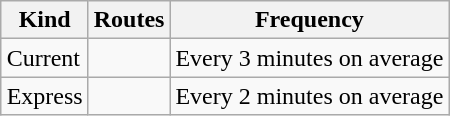<table class="wikitable" style="margin-left: auto; margin-right: auto; border: none;">
<tr>
<th>Kind</th>
<th>Routes</th>
<th>Frequency</th>
</tr>
<tr>
<td>Current</td>
<td></td>
<td>Every 3 minutes on average</td>
</tr>
<tr>
<td>Express</td>
<td> </td>
<td>Every 2 minutes on average</td>
</tr>
</table>
